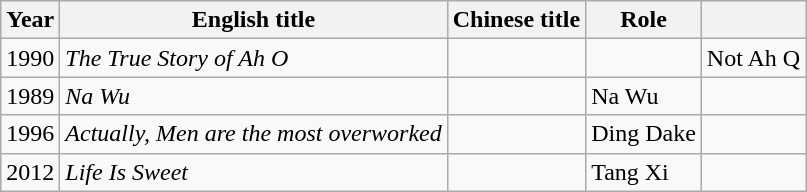<table class="wikitable">
<tr>
<th>Year</th>
<th>English title</th>
<th>Chinese title</th>
<th>Role</th>
<th></th>
</tr>
<tr>
<td>1990</td>
<td><em>The True Story of Ah O</em></td>
<td></td>
<td></td>
<td>Not Ah Q</td>
</tr>
<tr>
<td>1989</td>
<td><em>Na Wu</em></td>
<td></td>
<td>Na Wu</td>
<td></td>
</tr>
<tr>
<td>1996</td>
<td><em>Actually, Men are the most overworked</em></td>
<td></td>
<td>Ding Dake</td>
<td></td>
</tr>
<tr>
<td>2012</td>
<td><em>Life Is Sweet</em></td>
<td></td>
<td>Tang Xi</td>
<td></td>
</tr>
</table>
